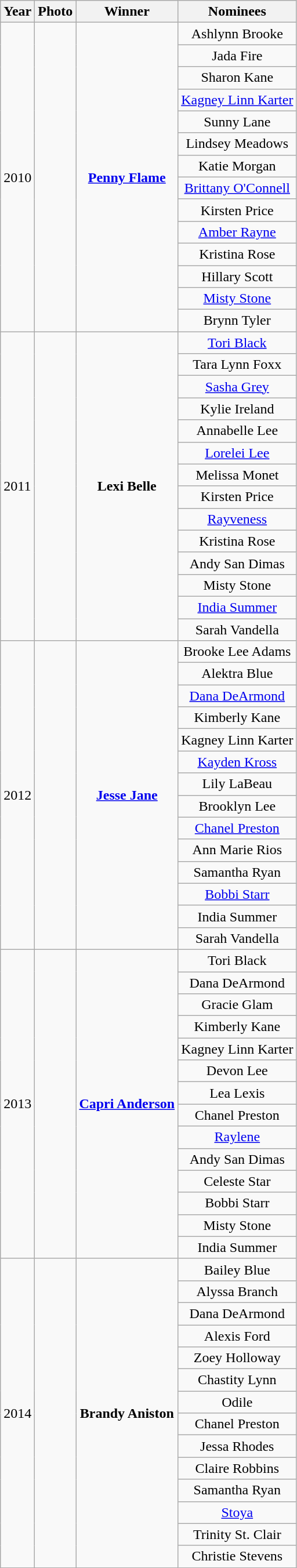<table class=wikitable>
<tr>
<th>Year</th>
<th>Photo</th>
<th>Winner<br></th>
<th>Nominees<br></th>
</tr>
<tr>
<td rowspan=14>2010</td>
<td rowspan=14 align=center></td>
<td rowspan=14 align=center><strong><a href='#'>Penny Flame</a></strong><br></td>
<td align=center>Ashlynn Brooke<br></td>
</tr>
<tr>
<td align=center>Jada Fire<br></td>
</tr>
<tr>
<td align=center>Sharon Kane<br></td>
</tr>
<tr>
<td align=center><a href='#'>Kagney Linn Karter</a><br></td>
</tr>
<tr>
<td align=center>Sunny Lane<br></td>
</tr>
<tr>
<td align=center>Lindsey Meadows<br></td>
</tr>
<tr>
<td align=center>Katie Morgan<br></td>
</tr>
<tr>
<td align=center><a href='#'>Brittany O'Connell</a><br></td>
</tr>
<tr>
<td align=center>Kirsten Price<br></td>
</tr>
<tr>
<td align=center><a href='#'>Amber Rayne</a><br></td>
</tr>
<tr>
<td align=center>Kristina Rose<br></td>
</tr>
<tr>
<td align=center>Hillary Scott<br></td>
</tr>
<tr>
<td align=center><a href='#'>Misty Stone</a><br></td>
</tr>
<tr>
<td align=center>Brynn Tyler<br></td>
</tr>
<tr>
<td rowspan=14>2011</td>
<td rowspan=14></td>
<td rowspan=14 align=center><strong>Lexi Belle</strong><br></td>
<td align=center><a href='#'>Tori Black</a><br></td>
</tr>
<tr>
<td align=center>Tara Lynn Foxx<br></td>
</tr>
<tr>
<td align=center><a href='#'>Sasha Grey</a><br></td>
</tr>
<tr>
<td align=center>Kylie Ireland<br></td>
</tr>
<tr>
<td align=center>Annabelle Lee<br></td>
</tr>
<tr>
<td align=center><a href='#'>Lorelei Lee</a><br></td>
</tr>
<tr>
<td align=center>Melissa Monet<br></td>
</tr>
<tr>
<td align=center>Kirsten Price<br></td>
</tr>
<tr>
<td align=center><a href='#'>Rayveness</a><br></td>
</tr>
<tr>
<td align=center>Kristina Rose<br></td>
</tr>
<tr>
<td align=center>Andy San Dimas<br></td>
</tr>
<tr>
<td align=center>Misty Stone<br></td>
</tr>
<tr>
<td align=center><a href='#'>India Summer</a><br></td>
</tr>
<tr>
<td align=center>Sarah Vandella<br></td>
</tr>
<tr>
<td rowspan=14>2012</td>
<td rowspan=14 align=center></td>
<td rowspan=14 align=center><strong><a href='#'>Jesse Jane</a></strong><br></td>
<td align=center>Brooke Lee Adams<br></td>
</tr>
<tr>
<td align=center>Alektra Blue<br></td>
</tr>
<tr>
<td align=center><a href='#'>Dana DeArmond</a><br></td>
</tr>
<tr>
<td align=center>Kimberly Kane<br></td>
</tr>
<tr>
<td align=center>Kagney Linn Karter<br></td>
</tr>
<tr>
<td align=center><a href='#'>Kayden Kross</a><br></td>
</tr>
<tr>
<td align=center>Lily LaBeau<br></td>
</tr>
<tr>
<td align=center>Brooklyn Lee<br></td>
</tr>
<tr>
<td align=center><a href='#'>Chanel Preston</a><br></td>
</tr>
<tr>
<td align=center>Ann Marie Rios<br></td>
</tr>
<tr>
<td align=center>Samantha Ryan<br></td>
</tr>
<tr>
<td align=center><a href='#'>Bobbi Starr</a><br></td>
</tr>
<tr>
<td align=center>India Summer<br></td>
</tr>
<tr>
<td align=center>Sarah Vandella<br></td>
</tr>
<tr>
<td rowspan=14>2013</td>
<td rowspan=14 align=center></td>
<td rowspan=14 align=center><strong><a href='#'>Capri Anderson</a></strong><br></td>
<td align=center>Tori Black<br></td>
</tr>
<tr>
<td align=center>Dana DeArmond<br></td>
</tr>
<tr>
<td align=center>Gracie Glam<br></td>
</tr>
<tr>
<td align=center>Kimberly Kane<br></td>
</tr>
<tr>
<td align=center>Kagney Linn Karter<br></td>
</tr>
<tr>
<td align=center>Devon Lee<br></td>
</tr>
<tr>
<td align=center>Lea Lexis<br></td>
</tr>
<tr>
<td align=center>Chanel Preston<br></td>
</tr>
<tr>
<td align=center><a href='#'>Raylene</a><br></td>
</tr>
<tr>
<td align=center>Andy San Dimas<br></td>
</tr>
<tr>
<td align=center>Celeste Star<br></td>
</tr>
<tr>
<td align=center>Bobbi Starr<br></td>
</tr>
<tr>
<td align=center>Misty Stone<br></td>
</tr>
<tr>
<td align=center>India Summer<br></td>
</tr>
<tr>
<td rowspan=14>2014</td>
<td rowspan=14 align=center></td>
<td rowspan=14 align=center><strong>Brandy Aniston</strong><br></td>
<td align=center>Bailey Blue<br></td>
</tr>
<tr>
<td align=center>Alyssa Branch<br></td>
</tr>
<tr>
<td align=center>Dana DeArmond<br></td>
</tr>
<tr>
<td align=center>Alexis Ford<br></td>
</tr>
<tr>
<td align=center>Zoey Holloway<br></td>
</tr>
<tr>
<td align=center>Chastity Lynn<br></td>
</tr>
<tr>
<td align=center>Odile<br></td>
</tr>
<tr>
<td align=center>Chanel Preston<br></td>
</tr>
<tr>
<td align=center>Jessa Rhodes<br></td>
</tr>
<tr>
<td align=center>Claire Robbins<br></td>
</tr>
<tr>
<td align=center>Samantha Ryan<br></td>
</tr>
<tr>
<td align=center><a href='#'>Stoya</a><br></td>
</tr>
<tr>
<td align=center>Trinity St. Clair<br></td>
</tr>
<tr>
<td align=center>Christie Stevens<br></td>
</tr>
</table>
